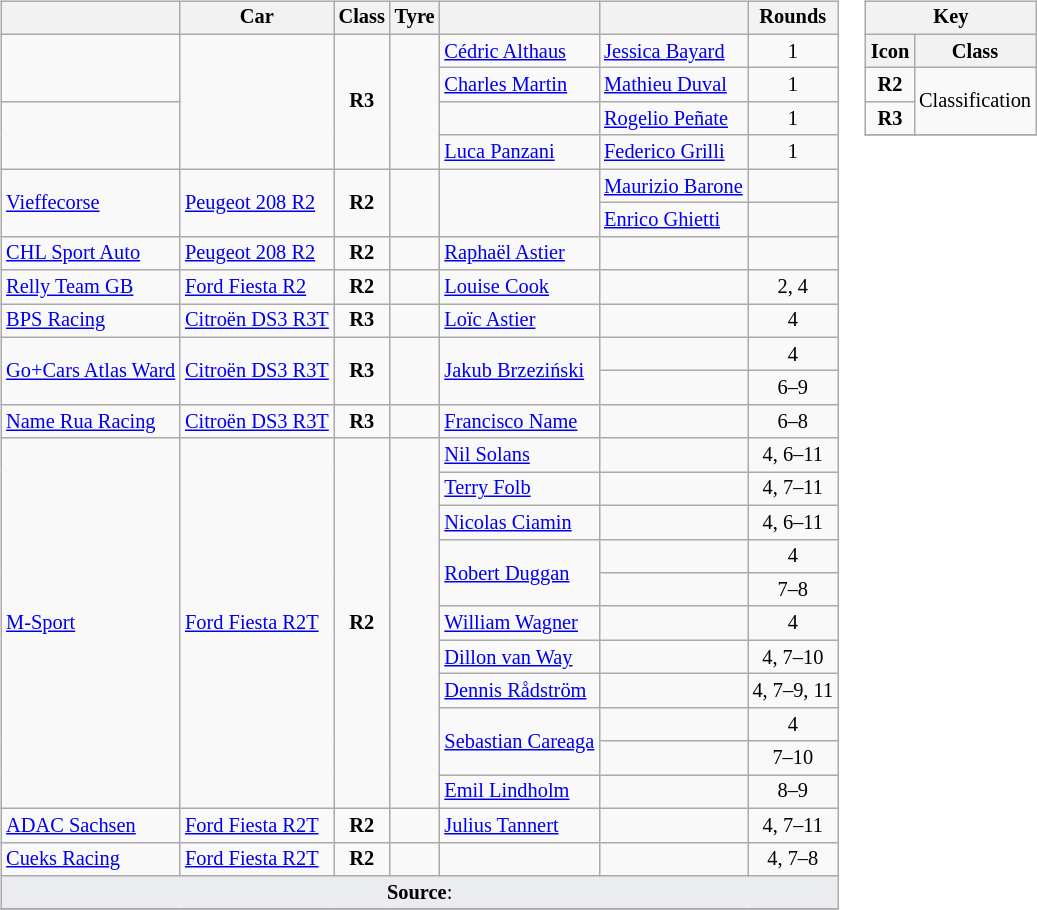<table>
<tr>
<td><br><table class="wikitable" style="font-size: 85%">
<tr>
<th></th>
<th>Car</th>
<th>Class</th>
<th>Tyre</th>
<th></th>
<th></th>
<th>Rounds</th>
</tr>
<tr>
<td rowspan=2></td>
<td rowspan=4></td>
<td rowspan=4 align="center"><strong><span>R3</span></strong></td>
<td rowspan=4 align="center"></td>
<td> <a href='#'>Cédric Althaus</a></td>
<td> <a href='#'>Jessica Bayard</a></td>
<td align="center">1</td>
</tr>
<tr>
<td> <a href='#'>Charles Martin</a></td>
<td> <a href='#'>Mathieu Duval</a></td>
<td align="center">1</td>
</tr>
<tr>
<td rowspan=2></td>
<td></td>
<td> <a href='#'>Rogelio Peñate</a></td>
<td align="center">1</td>
</tr>
<tr>
<td> <a href='#'>Luca Panzani</a></td>
<td> <a href='#'>Federico Grilli</a></td>
<td align="center">1</td>
</tr>
<tr>
<td rowspan="2"> <a href='#'>Vieffecorse</a></td>
<td rowspan="2"><a href='#'>Peugeot 208 R2</a></td>
<td rowspan="2" align="center"><strong><span>R2</span></strong></td>
<td rowspan="2" align="center"></td>
<td rowspan="2"></td>
<td> <a href='#'>Maurizio Barone</a></td>
<td align="center"></td>
</tr>
<tr>
<td> <a href='#'>Enrico Ghietti</a></td>
<td align="center"></td>
</tr>
<tr>
<td> <a href='#'>CHL Sport Auto</a></td>
<td><a href='#'>Peugeot 208 R2</a></td>
<td align="center"><strong><span>R2</span></strong></td>
<td align="center"></td>
<td> <a href='#'>Raphaël Astier</a></td>
<td></td>
<td align="center"></td>
</tr>
<tr>
<td> <a href='#'>Relly Team GB</a></td>
<td><a href='#'>Ford Fiesta R2</a></td>
<td align="center"><strong><span>R2</span></strong></td>
<td align="center"></td>
<td> <a href='#'>Louise Cook</a></td>
<td></td>
<td align="center">2, 4</td>
</tr>
<tr>
<td> <a href='#'>BPS Racing</a></td>
<td><a href='#'>Citroën DS3 R3T</a></td>
<td align="center"><strong><span>R3</span></strong></td>
<td align="center"></td>
<td> <a href='#'>Loïc Astier</a></td>
<td></td>
<td align="center">4</td>
</tr>
<tr>
<td rowspan="2"> <a href='#'>Go+Cars Atlas Ward</a></td>
<td rowspan="2"><a href='#'>Citroën DS3 R3T</a></td>
<td rowspan="2" align="center"><strong><span>R3</span></strong></td>
<td rowspan="2" align="center"></td>
<td rowspan="2"> <a href='#'>Jakub Brzeziński</a></td>
<td></td>
<td align="center">4</td>
</tr>
<tr>
<td></td>
<td align="center">6–9</td>
</tr>
<tr>
<td> <a href='#'>Name Rua Racing</a></td>
<td><a href='#'>Citroën DS3 R3T</a></td>
<td align="center"><strong><span>R3</span></strong></td>
<td align="center"></td>
<td> <a href='#'>Francisco Name</a></td>
<td></td>
<td align="center">6–8</td>
</tr>
<tr>
<td rowspan="11"> <a href='#'>M-Sport</a></td>
<td rowspan="11"><a href='#'>Ford Fiesta R2T</a></td>
<td rowspan="11" align="center"><strong><span>R2</span></strong></td>
<td rowspan="11" align="center"></td>
<td> <a href='#'>Nil Solans</a></td>
<td></td>
<td align="center">4, 6–11</td>
</tr>
<tr>
<td> <a href='#'>Terry Folb</a></td>
<td></td>
<td align="center">4, 7–11</td>
</tr>
<tr>
<td> <a href='#'>Nicolas Ciamin</a></td>
<td></td>
<td align="center">4, 6–11</td>
</tr>
<tr>
<td rowspan="2"> <a href='#'>Robert Duggan</a></td>
<td></td>
<td align="center">4</td>
</tr>
<tr>
<td></td>
<td align="center">7–8</td>
</tr>
<tr>
<td> <a href='#'>William Wagner</a></td>
<td></td>
<td align="center">4</td>
</tr>
<tr>
<td> <a href='#'>Dillon van Way</a></td>
<td></td>
<td align="center">4, 7–10</td>
</tr>
<tr>
<td> <a href='#'>Dennis Rådström</a></td>
<td></td>
<td align="center">4, 7–9, 11</td>
</tr>
<tr>
<td rowspan="2"> <a href='#'>Sebastian Careaga</a></td>
<td></td>
<td align="center">4</td>
</tr>
<tr>
<td></td>
<td align="center">7–10</td>
</tr>
<tr>
<td> <a href='#'>Emil Lindholm</a></td>
<td></td>
<td align="center">8–9</td>
</tr>
<tr>
<td> <a href='#'>ADAC Sachsen</a></td>
<td><a href='#'>Ford Fiesta R2T</a></td>
<td align="center"><strong><span>R2</span></strong></td>
<td align="center"></td>
<td> <a href='#'>Julius Tannert</a></td>
<td></td>
<td align="center">4, 7–11</td>
</tr>
<tr>
<td> <a href='#'>Cueks Racing</a></td>
<td><a href='#'>Ford Fiesta R2T</a></td>
<td align="center"><strong><span>R2</span></strong></td>
<td align="center"></td>
<td></td>
<td></td>
<td align="center">4, 7–8</td>
</tr>
<tr>
<td style="background-color:#EAECF0; text-align:center" colspan="9"><strong>Source</strong>:</td>
</tr>
<tr>
</tr>
</table>
</td>
<td valign="top"><br><table align="top" class="wikitable" style="font-size: 85%;">
<tr>
<th colspan=2>Key</th>
</tr>
<tr>
<th>Icon</th>
<th>Class</th>
</tr>
<tr>
<td align="center"><strong><span>R2</span></strong></td>
<td rowspan="2">Classification<br></td>
</tr>
<tr>
<td align="center"><strong><span>R3</span></strong></td>
</tr>
<tr>
</tr>
</table>
</td>
</tr>
<tr>
</tr>
</table>
